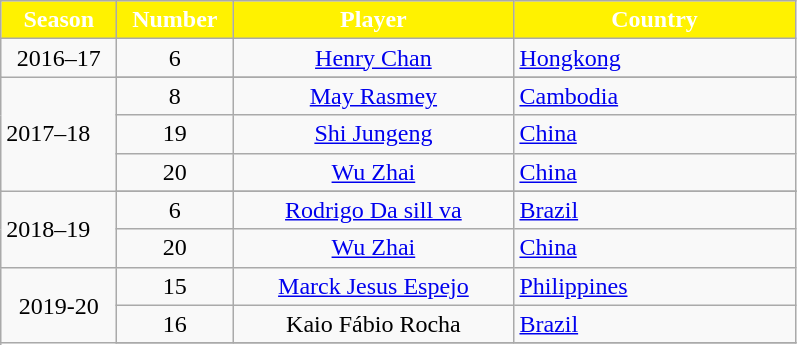<table class="wikitable">
<tr>
<th width="70px" style="background: #fff200; color: #FFFFFF"; text-align: center">Season</th>
<th width="70px" style="background: #fff200; color: #FFFFFF">Number</th>
<th width="180px" style="background: #fff200; color: #FFFFFF">Player</th>
<th width="180px" style="background: #fff200; color: #FFFFFF">Country</th>
</tr>
<tr style="text-align:left;">
<td style="text-align:center;">2016–17</td>
<td align="center">6</td>
<td align="center"><a href='#'>Henry Chan</a></td>
<td> <a href='#'>Hongkong</a></td>
</tr>
<tr style="text-align:left;">
<td rowspan="4" "text-align:center;">2017–18</td>
</tr>
<tr style="text-align:left;">
<td align="center">8</td>
<td align="center"><a href='#'>May Rasmey</a></td>
<td> <a href='#'>Cambodia</a></td>
</tr>
<tr style="text-align:left;">
<td align="center">19</td>
<td align="center"><a href='#'>Shi Jungeng</a></td>
<td> <a href='#'>China</a></td>
</tr>
<tr style="text-align:left;">
<td align="center">20</td>
<td align="center"><a href='#'>Wu Zhai</a></td>
<td> <a href='#'>China</a></td>
</tr>
<tr style="text-align:left;">
<td rowspan="3" "text-align:center;">2018–19</td>
</tr>
<tr style="text-align:left;">
<td align="center">6</td>
<td align="center"><a href='#'>Rodrigo Da sill va</a></td>
<td> <a href='#'>Brazil</a></td>
</tr>
<tr style="text-align:left;">
<td align="center">20</td>
<td align="center"><a href='#'>Wu Zhai</a></td>
<td> <a href='#'>China</a></td>
</tr>
<tr style="text-align:left;">
<td rowspan="3" style="text-align:center;">2019-20</td>
<td align="center">15</td>
<td align="center"><a href='#'>Marck Jesus Espejo</a></td>
<td> <a href='#'>Philippines</a></td>
</tr>
<tr>
<td align="center">16</td>
<td align="center">Kaio Fábio Rocha</td>
<td> <a href='#'>Brazil</a></td>
</tr>
<tr>
</tr>
</table>
